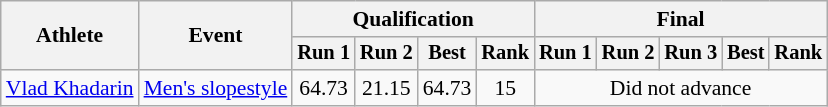<table class=wikitable style="text-align:center; font-size:90%">
<tr>
<th rowspan=2>Athlete</th>
<th rowspan=2>Event</th>
<th colspan=4>Qualification</th>
<th colspan=5>Final</th>
</tr>
<tr style="font-size:95%">
<th>Run 1</th>
<th>Run 2</th>
<th>Best</th>
<th>Rank</th>
<th>Run 1</th>
<th>Run 2</th>
<th>Run 3</th>
<th>Best</th>
<th>Rank</th>
</tr>
<tr>
<td align=left><a href='#'>Vlad Khadarin</a></td>
<td align=left><a href='#'>Men's slopestyle</a></td>
<td>64.73</td>
<td>21.15</td>
<td>64.73</td>
<td>15</td>
<td colspan=5>Did not advance</td>
</tr>
</table>
